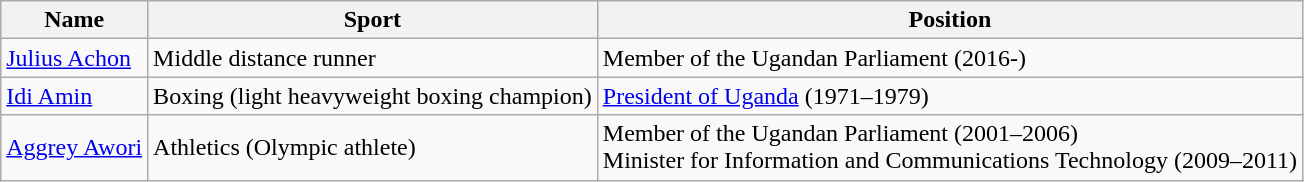<table class="wikitable sortable">
<tr>
<th>Name</th>
<th>Sport</th>
<th>Position</th>
</tr>
<tr>
<td><a href='#'>Julius Achon</a></td>
<td>Middle distance runner</td>
<td>Member of the Ugandan Parliament (2016-)</td>
</tr>
<tr>
<td data-sort-value=","><a href='#'>Idi Amin</a></td>
<td>Boxing (light heavyweight boxing champion)</td>
<td><a href='#'>President of Uganda</a> (1971–1979)</td>
</tr>
<tr>
<td data-sort-value="Awori,Aggrey"><a href='#'>Aggrey Awori</a></td>
<td>Athletics (Olympic athlete)</td>
<td>Member of the Ugandan Parliament (2001–2006)<br>Minister for Information and Communications Technology (2009–2011)</td>
</tr>
</table>
